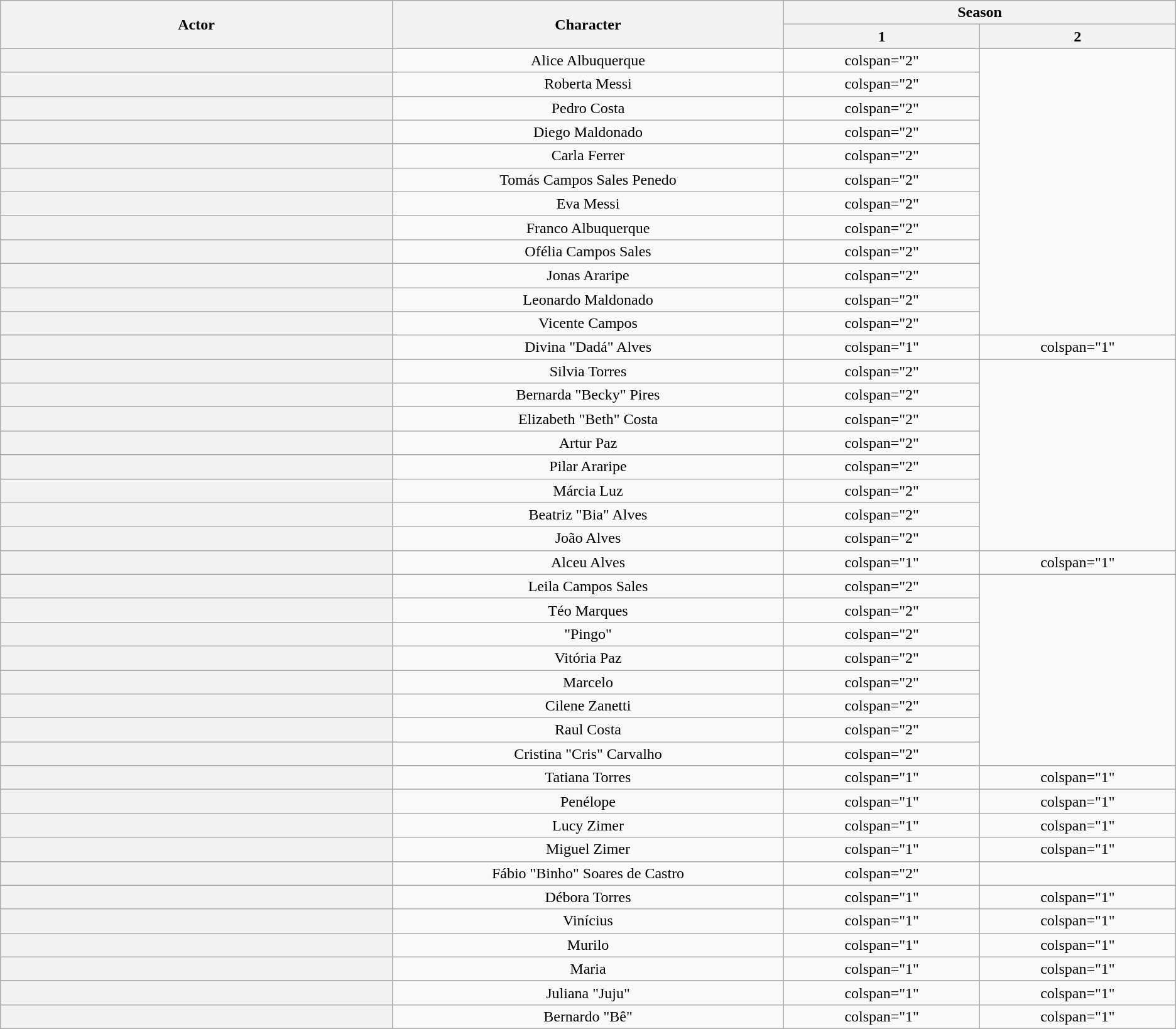<table class="wikitable plainrowheaders" style="text-align:center">
<tr>
<th rowspan="2" width="14%" scope="col">Actor</th>
<th rowspan="2" width="14%" scope="col">Character</th>
<th colspan="4">Season</th>
</tr>
<tr>
<th width="7%" scope="col">1</th>
<th width="7%" scope="col">2</th>
</tr>
<tr>
<th scope="row"></th>
<td>Alice Albuquerque</td>
<td>colspan="2" </td>
</tr>
<tr>
<th scope="row"></th>
<td>Roberta Messi</td>
<td>colspan="2" </td>
</tr>
<tr>
<th scope="row"></th>
<td>Pedro Costa</td>
<td>colspan="2" </td>
</tr>
<tr>
<th scope="row"></th>
<td>Diego Maldonado</td>
<td>colspan="2" </td>
</tr>
<tr>
<th scope="row"></th>
<td>Carla Ferrer</td>
<td>colspan="2" </td>
</tr>
<tr>
<th scope="row"></th>
<td>Tomás Campos Sales Penedo</td>
<td>colspan="2" </td>
</tr>
<tr>
<th scope="row"></th>
<td>Eva Messi</td>
<td>colspan="2" </td>
</tr>
<tr>
<th scope="row"></th>
<td>Franco Albuquerque</td>
<td>colspan="2" </td>
</tr>
<tr>
<th scope="row"></th>
<td>Ofélia Campos Sales</td>
<td>colspan="2" </td>
</tr>
<tr>
<th scope="row"></th>
<td>Jonas Araripe</td>
<td>colspan="2" </td>
</tr>
<tr>
<th scope="row"></th>
<td>Leonardo Maldonado</td>
<td>colspan="2" </td>
</tr>
<tr>
<th scope="row"></th>
<td>Vicente Campos</td>
<td>colspan="2" </td>
</tr>
<tr>
<th scope="row"></th>
<td>Divina "Dadá" Alves</td>
<td>colspan="1" </td>
<td>colspan="1" </td>
</tr>
<tr>
<th scope="row"></th>
<td>Silvia Torres</td>
<td>colspan="2" </td>
</tr>
<tr>
<th scope="row"></th>
<td>Bernarda "Becky" Pires</td>
<td>colspan="2" </td>
</tr>
<tr>
<th scope="row"></th>
<td>Elizabeth "Beth" Costa</td>
<td>colspan="2" </td>
</tr>
<tr>
<th scope="row"></th>
<td>Artur Paz</td>
<td>colspan="2" </td>
</tr>
<tr>
<th scope="row"></th>
<td>Pilar Araripe</td>
<td>colspan="2" </td>
</tr>
<tr>
<th scope="row"></th>
<td>Márcia Luz</td>
<td>colspan="2" </td>
</tr>
<tr>
<th scope="row"></th>
<td>Beatriz "Bia" Alves</td>
<td>colspan="2" </td>
</tr>
<tr>
<th scope="row"></th>
<td>João Alves</td>
<td>colspan="2" </td>
</tr>
<tr>
<th scope="row"></th>
<td>Alceu Alves</td>
<td>colspan="1" </td>
<td>colspan="1" </td>
</tr>
<tr>
<th scope="row"></th>
<td>Leila Campos Sales</td>
<td>colspan="2" </td>
</tr>
<tr>
<th scope="row"></th>
<td>Téo Marques</td>
<td>colspan="2" </td>
</tr>
<tr>
<th scope="row"></th>
<td>"Pingo"</td>
<td>colspan="2" </td>
</tr>
<tr>
<th scope="row"></th>
<td>Vitória Paz</td>
<td>colspan="2" </td>
</tr>
<tr>
<th scope="row"></th>
<td>Marcelo</td>
<td>colspan="2" </td>
</tr>
<tr>
<th scope="row"></th>
<td>Cilene Zanetti</td>
<td>colspan="2" </td>
</tr>
<tr>
<th scope="row"></th>
<td>Raul Costa</td>
<td>colspan="2" </td>
</tr>
<tr>
<th scope="row"></th>
<td>Cristina "Cris" Carvalho</td>
<td>colspan="2" </td>
</tr>
<tr>
<th scope="row"></th>
<td>Tatiana Torres</td>
<td>colspan="1" </td>
<td>colspan="1" </td>
</tr>
<tr>
<th scope="row"></th>
<td>Penélope</td>
<td>colspan="1" </td>
<td>colspan="1" </td>
</tr>
<tr>
<th scope="row"></th>
<td>Lucy Zimer</td>
<td>colspan="1" </td>
<td>colspan="1" </td>
</tr>
<tr>
<th scope="row"></th>
<td>Miguel Zimer</td>
<td>colspan="1" </td>
<td>colspan="1" </td>
</tr>
<tr>
<th scope="row"></th>
<td>Fábio "Binho" Soares de Castro</td>
<td>colspan="2" </td>
</tr>
<tr>
<th scope="row"></th>
<td>Débora Torres</td>
<td>colspan="1" </td>
<td>colspan="1" </td>
</tr>
<tr>
<th scope="row"></th>
<td>Vinícius</td>
<td>colspan="1" </td>
<td>colspan="1" </td>
</tr>
<tr>
<th scope="row"></th>
<td>Murilo</td>
<td>colspan="1" </td>
<td>colspan="1" </td>
</tr>
<tr>
<th scope="row"></th>
<td>Maria</td>
<td>colspan="1" </td>
<td>colspan="1" </td>
</tr>
<tr>
<th scope="row"></th>
<td>Juliana "Juju"</td>
<td>colspan="1" </td>
<td>colspan="1" </td>
</tr>
<tr>
<th scope="row"></th>
<td>Bernardo "Bê"</td>
<td>colspan="1" </td>
<td>colspan="1" </td>
</tr>
</table>
